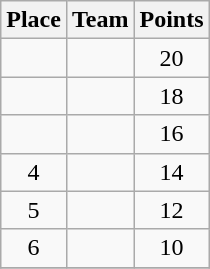<table class="wikitable" style="text-align:center; padding-bottom:0;">
<tr>
<th>Place</th>
<th style="text-align:left;">Team</th>
<th>Points</th>
</tr>
<tr>
<td></td>
<td align=left></td>
<td>20</td>
</tr>
<tr>
<td></td>
<td align=left></td>
<td>18</td>
</tr>
<tr>
<td></td>
<td align=left></td>
<td>16</td>
</tr>
<tr>
<td>4</td>
<td align=left></td>
<td>14</td>
</tr>
<tr>
<td>5</td>
<td align=left></td>
<td>12</td>
</tr>
<tr>
<td>6</td>
<td align=left></td>
<td>10</td>
</tr>
<tr>
</tr>
</table>
